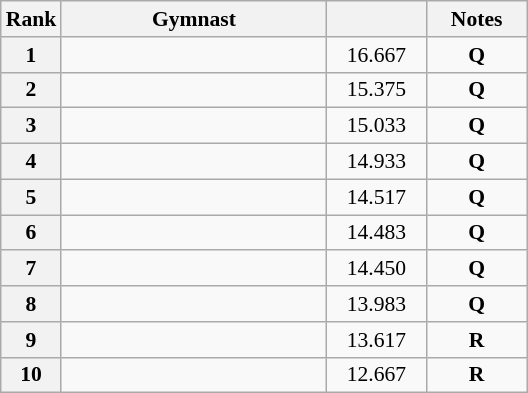<table class="wikitable sortable" style="text-align:center; font-size:90%">
<tr>
<th scope="col" style="width:20px;">Rank</th>
<th ! scope="col" style="width:170px;">Gymnast</th>
<th ! scope="col" style="width:60px;"></th>
<th ! scope="col" style="width:60px;">Notes</th>
</tr>
<tr>
<th scope=row>1</th>
<td align=left></td>
<td>16.667</td>
<td><strong>Q</strong></td>
</tr>
<tr>
<th scope=row>2</th>
<td align=left></td>
<td>15.375</td>
<td><strong>Q</strong></td>
</tr>
<tr>
<th scope=row>3</th>
<td align=left></td>
<td>15.033</td>
<td><strong>Q</strong></td>
</tr>
<tr>
<th scope=row>4</th>
<td align=left></td>
<td>14.933</td>
<td><strong>Q</strong></td>
</tr>
<tr>
<th scope=row>5</th>
<td align=left></td>
<td>14.517</td>
<td><strong>Q</strong></td>
</tr>
<tr>
<th scope=row>6</th>
<td align=left></td>
<td>14.483</td>
<td><strong>Q</strong></td>
</tr>
<tr>
<th scope=row>7</th>
<td align=left></td>
<td>14.450</td>
<td><strong>Q</strong></td>
</tr>
<tr>
<th scope=row>8</th>
<td align=left></td>
<td>13.983</td>
<td><strong>Q</strong></td>
</tr>
<tr>
<th scope=row>9</th>
<td align=left></td>
<td>13.617</td>
<td><strong>R</strong></td>
</tr>
<tr>
<th scope=row>10</th>
<td align=left></td>
<td>12.667</td>
<td><strong>R</strong></td>
</tr>
</table>
